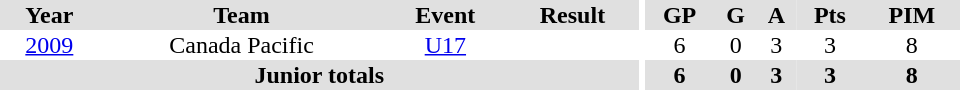<table border="0" cellpadding="1" cellspacing="0" ID="Table3" style="text-align:center; width:40em">
<tr bgcolor="#e0e0e0">
<th>Year</th>
<th>Team</th>
<th>Event</th>
<th>Result</th>
<th rowspan="99" bgcolor="#ffffff"></th>
<th>GP</th>
<th>G</th>
<th>A</th>
<th>Pts</th>
<th>PIM</th>
</tr>
<tr>
<td><a href='#'>2009</a></td>
<td>Canada Pacific</td>
<td><a href='#'>U17</a></td>
<td></td>
<td>6</td>
<td>0</td>
<td>3</td>
<td>3</td>
<td>8</td>
</tr>
<tr bgcolor="#e0e0e0">
<th colspan="4">Junior totals</th>
<th>6</th>
<th>0</th>
<th>3</th>
<th>3</th>
<th>8</th>
</tr>
</table>
